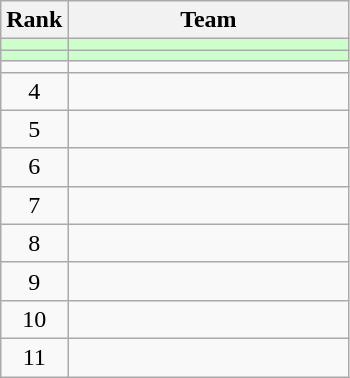<table class=wikitable style="text-align:center;">
<tr>
<th>Rank</th>
<th width=180>Team</th>
</tr>
<tr bgcolor=#CCFFCC>
<td></td>
<td align=left></td>
</tr>
<tr bgcolor=#CCFFCC>
<td></td>
<td align=left></td>
</tr>
<tr>
<td></td>
<td align=left></td>
</tr>
<tr>
<td>4</td>
<td align=left></td>
</tr>
<tr>
<td>5</td>
<td align=left></td>
</tr>
<tr>
<td>6</td>
<td align=left></td>
</tr>
<tr>
<td>7</td>
<td align=left></td>
</tr>
<tr>
<td>8</td>
<td align=left></td>
</tr>
<tr>
<td>9</td>
<td align=left></td>
</tr>
<tr>
<td>10</td>
<td align=left></td>
</tr>
<tr>
<td>11</td>
<td align=left></td>
</tr>
</table>
